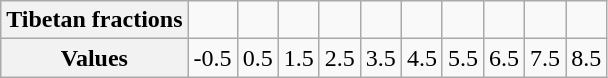<table class="wikitable">
<tr style="text-align:center;">
<th>Tibetan fractions</th>
<td></td>
<td></td>
<td></td>
<td></td>
<td></td>
<td></td>
<td></td>
<td></td>
<td></td>
<td></td>
</tr>
<tr style="text-align:center;">
<th>Values</th>
<td>-0.5</td>
<td>0.5</td>
<td>1.5</td>
<td>2.5</td>
<td>3.5</td>
<td>4.5</td>
<td>5.5</td>
<td>6.5</td>
<td>7.5</td>
<td>8.5</td>
</tr>
</table>
